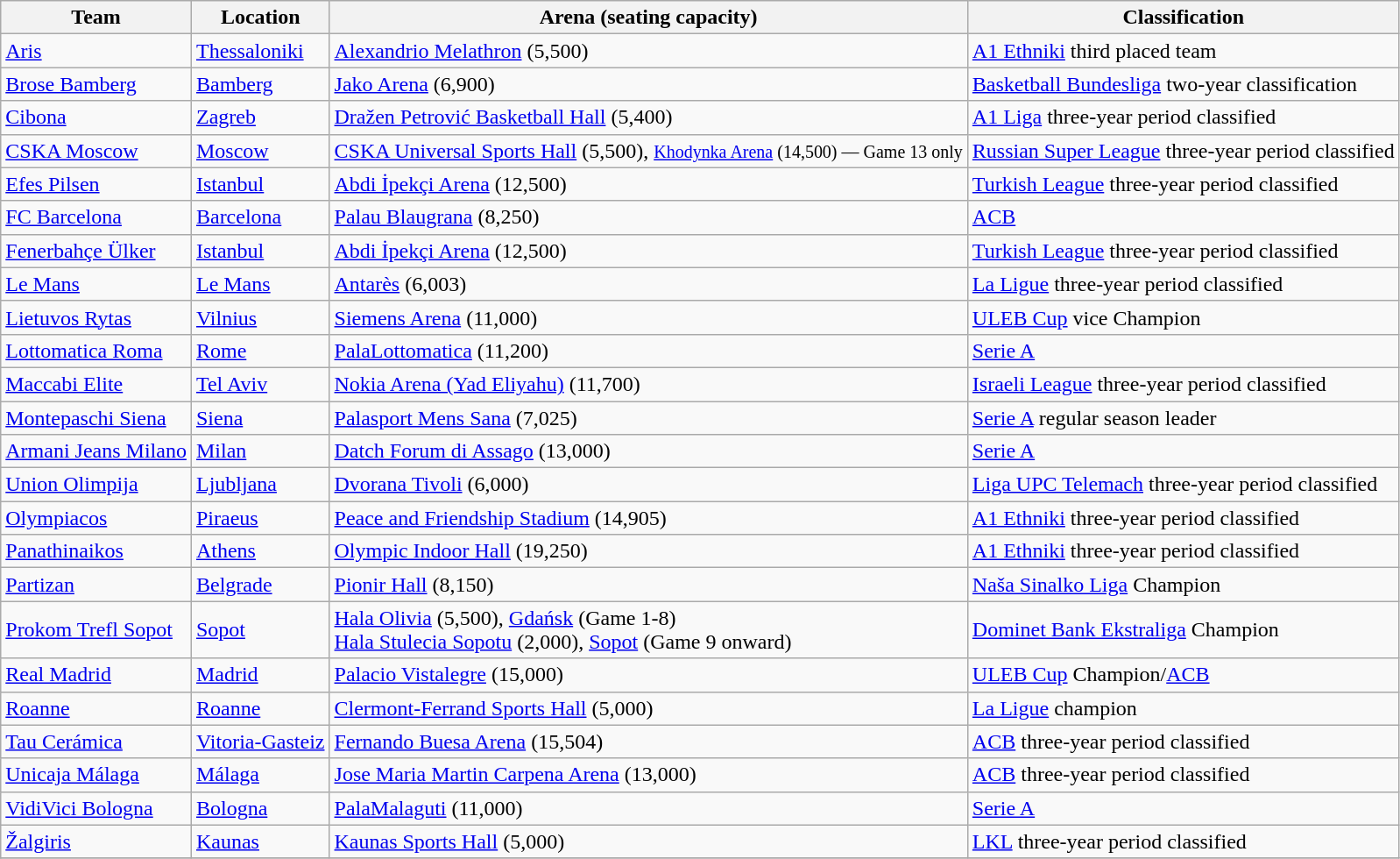<table class="wikitable sortable">
<tr>
<th>Team</th>
<th>Location</th>
<th>Arena (seating capacity)</th>
<th>Classification</th>
</tr>
<tr>
<td><a href='#'>Aris</a></td>
<td> <a href='#'>Thessaloniki</a></td>
<td><a href='#'>Alexandrio Melathron</a> (5,500)</td>
<td><a href='#'>A1 Ethniki</a> third placed team</td>
</tr>
<tr>
<td><a href='#'>Brose Bamberg</a></td>
<td> <a href='#'>Bamberg</a></td>
<td><a href='#'>Jako Arena</a> (6,900)</td>
<td><a href='#'>Basketball Bundesliga</a> two-year classification</td>
</tr>
<tr>
<td><a href='#'>Cibona</a></td>
<td> <a href='#'>Zagreb</a></td>
<td><a href='#'>Dražen Petrović Basketball Hall</a> (5,400)</td>
<td><a href='#'>A1 Liga</a> three-year period classified</td>
</tr>
<tr>
<td><a href='#'>CSKA Moscow</a></td>
<td> <a href='#'>Moscow</a></td>
<td><a href='#'>CSKA Universal Sports Hall</a> (5,500), <small><a href='#'>Khodynka Arena</a> (14,500) — Game 13 only</small></td>
<td><a href='#'>Russian Super League</a> three-year period classified</td>
</tr>
<tr>
<td><a href='#'>Efes Pilsen</a></td>
<td> <a href='#'>Istanbul</a></td>
<td><a href='#'>Abdi İpekçi Arena</a> (12,500)</td>
<td><a href='#'>Turkish League</a> three-year period classified</td>
</tr>
<tr>
<td><a href='#'>FC Barcelona</a></td>
<td> <a href='#'>Barcelona</a></td>
<td><a href='#'>Palau Blaugrana</a> (8,250)</td>
<td><a href='#'>ACB</a></td>
</tr>
<tr>
<td><a href='#'>Fenerbahçe Ülker</a></td>
<td> <a href='#'>Istanbul</a></td>
<td><a href='#'>Abdi İpekçi Arena</a> (12,500)</td>
<td><a href='#'>Turkish League</a> three-year period classified</td>
</tr>
<tr>
<td><a href='#'>Le Mans</a></td>
<td> <a href='#'>Le Mans</a></td>
<td><a href='#'>Antarès</a> (6,003)</td>
<td><a href='#'>La Ligue</a> three-year period classified</td>
</tr>
<tr>
<td><a href='#'>Lietuvos Rytas</a></td>
<td> <a href='#'>Vilnius</a></td>
<td><a href='#'>Siemens Arena</a> (11,000)</td>
<td><a href='#'>ULEB Cup</a> vice Champion</td>
</tr>
<tr>
<td><a href='#'>Lottomatica Roma</a></td>
<td> <a href='#'>Rome</a></td>
<td><a href='#'>PalaLottomatica</a> (11,200)</td>
<td><a href='#'>Serie A</a></td>
</tr>
<tr>
<td><a href='#'>Maccabi Elite</a></td>
<td> <a href='#'>Tel Aviv</a></td>
<td><a href='#'>Nokia Arena (Yad Eliyahu)</a> (11,700)</td>
<td><a href='#'>Israeli League</a> three-year period classified</td>
</tr>
<tr>
<td><a href='#'>Montepaschi Siena</a></td>
<td> <a href='#'>Siena</a></td>
<td><a href='#'>Palasport Mens Sana</a> (7,025)</td>
<td><a href='#'>Serie A</a> regular season leader</td>
</tr>
<tr>
<td><a href='#'>Armani Jeans Milano</a></td>
<td> <a href='#'>Milan</a></td>
<td><a href='#'>Datch Forum di Assago</a> (13,000)</td>
<td><a href='#'>Serie A</a></td>
</tr>
<tr>
<td><a href='#'>Union Olimpija</a></td>
<td> <a href='#'>Ljubljana</a></td>
<td><a href='#'>Dvorana Tivoli</a> (6,000)</td>
<td><a href='#'>Liga UPC Telemach</a> three-year period classified</td>
</tr>
<tr>
<td><a href='#'>Olympiacos</a></td>
<td> <a href='#'>Piraeus</a></td>
<td><a href='#'>Peace and Friendship Stadium</a> (14,905)</td>
<td><a href='#'>A1 Ethniki</a> three-year period classified</td>
</tr>
<tr>
<td><a href='#'>Panathinaikos</a></td>
<td> <a href='#'>Athens</a></td>
<td><a href='#'>Olympic Indoor Hall</a> (19,250)</td>
<td><a href='#'>A1 Ethniki</a> three-year period classified</td>
</tr>
<tr>
<td><a href='#'>Partizan</a></td>
<td> <a href='#'>Belgrade</a></td>
<td><a href='#'>Pionir Hall</a> (8,150)</td>
<td><a href='#'>Naša Sinalko Liga</a> Champion</td>
</tr>
<tr>
<td><a href='#'>Prokom Trefl Sopot</a></td>
<td> <a href='#'>Sopot</a></td>
<td><a href='#'>Hala Olivia</a> (5,500), <a href='#'>Gdańsk</a> (Game 1-8)<br><a href='#'>Hala Stulecia Sopotu</a> (2,000), <a href='#'>Sopot</a> (Game 9 onward)</td>
<td><a href='#'>Dominet Bank Ekstraliga</a> Champion</td>
</tr>
<tr>
<td><a href='#'>Real Madrid</a></td>
<td> <a href='#'>Madrid</a></td>
<td><a href='#'>Palacio Vistalegre</a> (15,000)</td>
<td><a href='#'>ULEB Cup</a> Champion/<a href='#'>ACB</a></td>
</tr>
<tr>
<td><a href='#'>Roanne</a></td>
<td> <a href='#'>Roanne</a></td>
<td><a href='#'>Clermont-Ferrand Sports Hall</a> (5,000)</td>
<td><a href='#'>La Ligue</a> champion</td>
</tr>
<tr>
<td><a href='#'>Tau Cerámica</a></td>
<td> <a href='#'>Vitoria-Gasteiz</a></td>
<td><a href='#'>Fernando Buesa Arena</a> (15,504)</td>
<td><a href='#'>ACB</a> three-year period classified</td>
</tr>
<tr>
<td><a href='#'>Unicaja Málaga</a></td>
<td> <a href='#'>Málaga</a></td>
<td><a href='#'>Jose Maria Martin Carpena Arena</a> (13,000)</td>
<td><a href='#'>ACB</a> three-year period classified</td>
</tr>
<tr>
<td><a href='#'>VidiVici Bologna</a></td>
<td> <a href='#'>Bologna</a></td>
<td><a href='#'>PalaMalaguti</a> (11,000)</td>
<td><a href='#'>Serie A</a></td>
</tr>
<tr>
<td><a href='#'>Žalgiris</a></td>
<td> <a href='#'>Kaunas</a></td>
<td><a href='#'>Kaunas Sports Hall</a> (5,000)</td>
<td><a href='#'>LKL</a> three-year period classified</td>
</tr>
<tr>
</tr>
</table>
